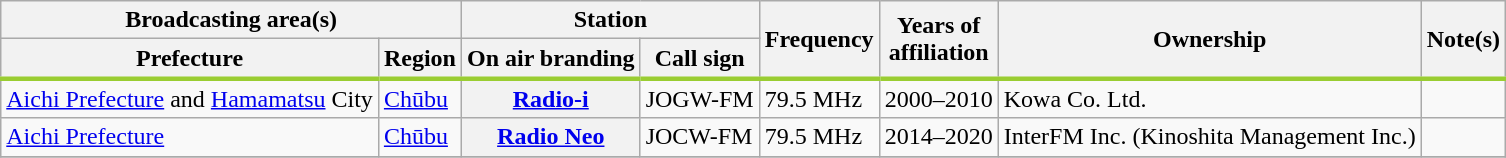<table class="wikitable sortable">
<tr>
<th colspan="2">Broadcasting area(s)</th>
<th colspan="2">Station</th>
<th rowspan="2" style="border-bottom:3px solid yellowgreen;">Frequency</th>
<th rowspan="2" style="border-bottom:3px solid yellowgreen;">Years of<br>affiliation</th>
<th rowspan="2" style="border-bottom:3px solid yellowgreen;">Ownership</th>
<th rowspan="2" style="border-bottom:3px solid yellowgreen;">Note(s)</th>
</tr>
<tr>
<th style="border-bottom:3px solid yellowgreen;">Prefecture</th>
<th style="border-bottom:3px solid yellowgreen;">Region</th>
<th style="border-bottom:3px solid yellowgreen;">On air branding</th>
<th style="border-bottom:3px solid yellowgreen;">Call sign</th>
</tr>
<tr>
<td><a href='#'>Aichi Prefecture</a> and <a href='#'>Hamamatsu</a> City</td>
<td><a href='#'>Chūbu</a></td>
<th><a href='#'>Radio-i</a></th>
<td>JOGW-FM</td>
<td>79.5 MHz</td>
<td>2000–2010</td>
<td>Kowa Co. Ltd.</td>
<td></td>
</tr>
<tr>
<td><a href='#'>Aichi Prefecture</a></td>
<td><a href='#'>Chūbu</a></td>
<th><a href='#'>Radio Neo</a></th>
<td>JOCW-FM</td>
<td>79.5 MHz</td>
<td>2014–2020</td>
<td>InterFM Inc. (Kinoshita Management Inc.)</td>
<td></td>
</tr>
<tr>
</tr>
</table>
